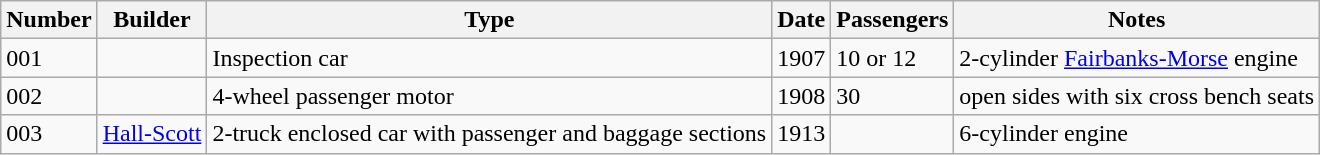<table class="wikitable">
<tr>
<th>Number</th>
<th>Builder</th>
<th>Type</th>
<th>Date</th>
<th>Passengers</th>
<th>Notes</th>
</tr>
<tr>
<td>001</td>
<td></td>
<td>Inspection car</td>
<td>1907</td>
<td>10 or 12</td>
<td>2-cylinder <a href='#'>Fairbanks-Morse</a> engine</td>
</tr>
<tr>
<td>002</td>
<td></td>
<td>4-wheel passenger motor</td>
<td>1908</td>
<td>30</td>
<td>open sides with six cross bench seats</td>
</tr>
<tr>
<td>003</td>
<td><a href='#'>Hall-Scott</a></td>
<td>2-truck enclosed car with passenger and baggage sections</td>
<td>1913</td>
<td></td>
<td> 6-cylinder engine</td>
</tr>
</table>
